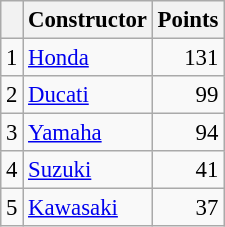<table class="wikitable" style="font-size: 95%;">
<tr>
<th></th>
<th>Constructor</th>
<th>Points</th>
</tr>
<tr>
<td align=center>1</td>
<td> <a href='#'>Honda</a></td>
<td align=right>131</td>
</tr>
<tr>
<td align=center>2</td>
<td> <a href='#'>Ducati</a></td>
<td align=right>99</td>
</tr>
<tr>
<td align=center>3</td>
<td> <a href='#'>Yamaha</a></td>
<td align=right>94</td>
</tr>
<tr>
<td align=center>4</td>
<td> <a href='#'>Suzuki</a></td>
<td align=right>41</td>
</tr>
<tr>
<td align=center>5</td>
<td> <a href='#'>Kawasaki</a></td>
<td align=right>37</td>
</tr>
</table>
